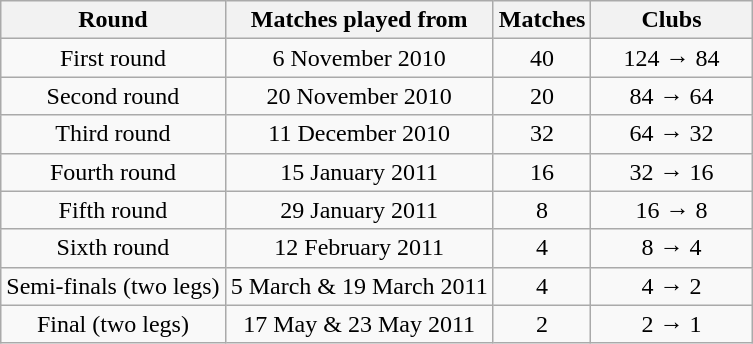<table class="wikitable">
<tr>
<th>Round</th>
<th>Matches played from</th>
<th>Matches</th>
<th width=100>Clubs</th>
</tr>
<tr align=center>
<td>First round</td>
<td>6 November 2010</td>
<td>40</td>
<td>124 → 84</td>
</tr>
<tr align=center>
<td>Second round</td>
<td>20 November 2010</td>
<td>20</td>
<td>84 → 64</td>
</tr>
<tr align=center>
<td>Third round</td>
<td>11 December 2010</td>
<td>32</td>
<td>64 → 32</td>
</tr>
<tr align=center>
<td>Fourth round</td>
<td>15 January 2011</td>
<td>16</td>
<td>32 → 16</td>
</tr>
<tr align=center>
<td>Fifth round</td>
<td>29 January 2011</td>
<td>8</td>
<td>16 → 8</td>
</tr>
<tr align=center>
<td>Sixth round</td>
<td>12 February 2011</td>
<td>4</td>
<td>8 → 4</td>
</tr>
<tr align=center>
<td>Semi-finals (two legs)</td>
<td>5 March & 19 March 2011</td>
<td>4</td>
<td>4 → 2</td>
</tr>
<tr align=center>
<td>Final (two legs)</td>
<td>17 May & 23 May 2011</td>
<td>2</td>
<td>2 → 1</td>
</tr>
</table>
